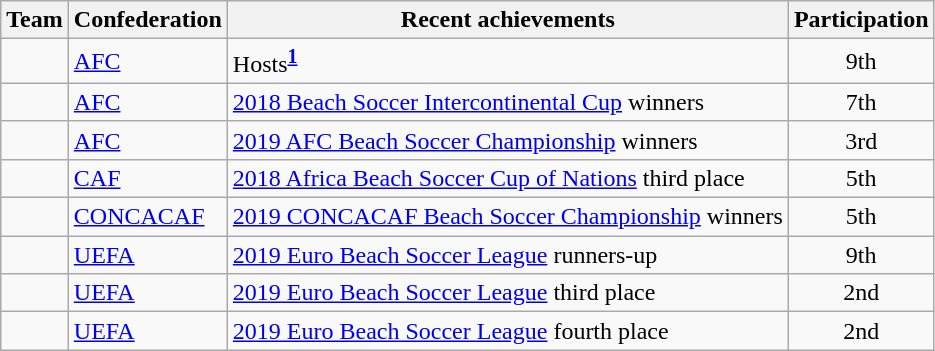<table class="wikitable">
<tr>
<th>Team</th>
<th>Confederation</th>
<th>Recent achievements</th>
<th>Participation</th>
</tr>
<tr>
<td></td>
<td><a href='#'>AFC</a></td>
<td>Hosts<sup><strong><a href='#'>1</a></strong></sup></td>
<td align=center>9th</td>
</tr>
<tr>
<td></td>
<td><a href='#'>AFC</a></td>
<td><a href='#'>2018 Beach Soccer Intercontinental Cup</a> winners</td>
<td align=center>7th</td>
</tr>
<tr>
<td></td>
<td><a href='#'>AFC</a></td>
<td><a href='#'>2019 AFC Beach Soccer Championship</a> winners</td>
<td align=center>3rd</td>
</tr>
<tr>
<td></td>
<td><a href='#'>CAF</a></td>
<td><a href='#'>2018 Africa Beach Soccer Cup of Nations</a> third place</td>
<td align=center>5th</td>
</tr>
<tr>
<td></td>
<td><a href='#'>CONCACAF</a></td>
<td><a href='#'>2019 CONCACAF Beach Soccer Championship</a> winners</td>
<td align=center>5th</td>
</tr>
<tr>
<td></td>
<td><a href='#'>UEFA</a></td>
<td><a href='#'>2019 Euro Beach Soccer League</a> runners-up</td>
<td align=center>9th</td>
</tr>
<tr>
<td></td>
<td><a href='#'>UEFA</a></td>
<td><a href='#'>2019 Euro Beach Soccer League</a> third place</td>
<td align=center>2nd</td>
</tr>
<tr>
<td></td>
<td><a href='#'>UEFA</a></td>
<td><a href='#'>2019 Euro Beach Soccer League</a> fourth place</td>
<td align=center>2nd</td>
</tr>
</table>
